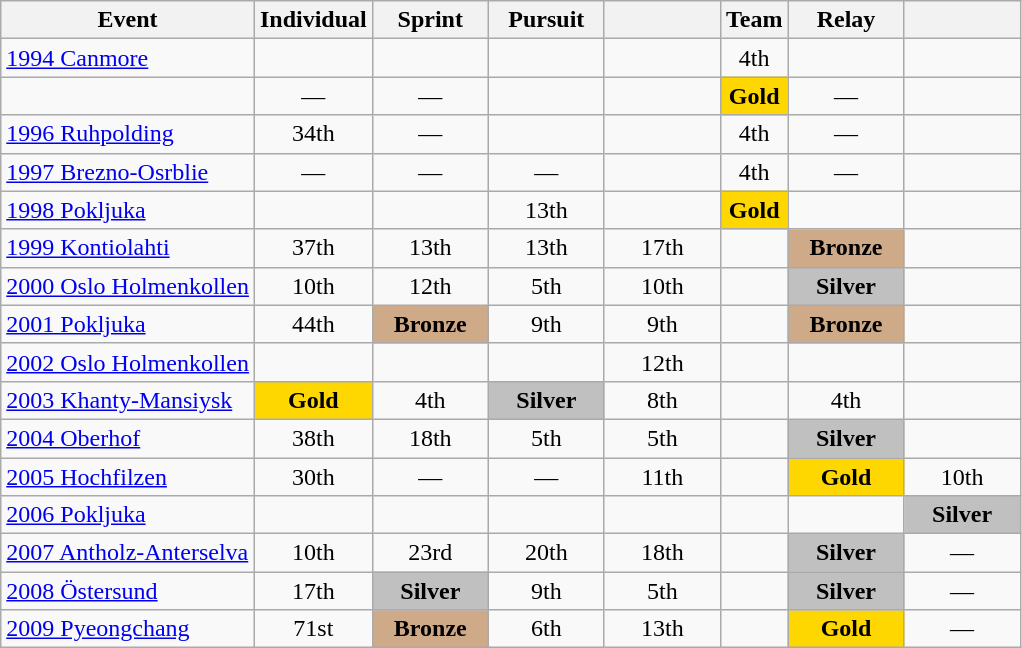<table class="wikitable" style="text-align: center;">
<tr ">
<th>Event</th>
<th style="width:70px;">Individual</th>
<th style="width:70px;">Sprint</th>
<th style="width:70px;">Pursuit</th>
<th style="width:70px;"></th>
<th>Team</th>
<th style="width:70px;">Relay</th>
<th style="width:70px;"></th>
</tr>
<tr>
<td align=left> <a href='#'>1994 Canmore</a></td>
<td></td>
<td></td>
<td></td>
<td></td>
<td>4th</td>
<td></td>
<td></td>
</tr>
<tr>
<td align=left></td>
<td>—</td>
<td>—</td>
<td></td>
<td></td>
<td style="background:gold;"><strong>Gold</strong></td>
<td>—</td>
<td></td>
</tr>
<tr>
<td align=left> <a href='#'>1996 Ruhpolding</a></td>
<td>34th</td>
<td>—</td>
<td></td>
<td></td>
<td>4th</td>
<td>—</td>
<td></td>
</tr>
<tr>
<td align=left> <a href='#'>1997 Brezno-Osrblie</a></td>
<td>—</td>
<td>—</td>
<td>—</td>
<td></td>
<td>4th</td>
<td>—</td>
<td></td>
</tr>
<tr>
<td align=left> <a href='#'>1998 Pokljuka</a></td>
<td></td>
<td></td>
<td>13th</td>
<td></td>
<td style="background:gold;"><strong>Gold</strong></td>
<td></td>
<td></td>
</tr>
<tr>
<td align=left> <a href='#'>1999 Kontiolahti</a></td>
<td>37th</td>
<td>13th</td>
<td>13th</td>
<td>17th</td>
<td></td>
<td style="background:#cfaa88;"><strong>Bronze</strong></td>
<td></td>
</tr>
<tr>
<td align=left> <a href='#'>2000 Oslo Holmenkollen</a></td>
<td>10th</td>
<td>12th</td>
<td>5th</td>
<td>10th</td>
<td></td>
<td style="background:silver;"><strong>Silver</strong></td>
<td></td>
</tr>
<tr>
<td align=left> <a href='#'>2001 Pokljuka</a></td>
<td>44th</td>
<td style="background:#cfaa88;"><strong>Bronze</strong></td>
<td>9th</td>
<td>9th</td>
<td></td>
<td style="background:#cfaa88;"><strong>Bronze</strong></td>
<td></td>
</tr>
<tr>
<td align=left> <a href='#'>2002 Oslo Holmenkollen</a></td>
<td></td>
<td></td>
<td></td>
<td>12th</td>
<td></td>
<td></td>
<td></td>
</tr>
<tr>
<td align=left> <a href='#'>2003 Khanty-Mansiysk</a></td>
<td style="background:gold;"><strong>Gold</strong></td>
<td>4th</td>
<td style="background:silver;"><strong>Silver</strong></td>
<td>8th</td>
<td></td>
<td>4th</td>
<td></td>
</tr>
<tr>
<td align=left> <a href='#'>2004 Oberhof</a></td>
<td>38th</td>
<td>18th</td>
<td>5th</td>
<td>5th</td>
<td></td>
<td style="background:silver;"><strong>Silver</strong></td>
<td></td>
</tr>
<tr>
<td align=left> <a href='#'>2005 Hochfilzen</a></td>
<td>30th</td>
<td>—</td>
<td>—</td>
<td>11th</td>
<td></td>
<td style="background:gold;"><strong>Gold</strong></td>
<td>10th</td>
</tr>
<tr>
<td align=left> <a href='#'>2006 Pokljuka</a></td>
<td></td>
<td></td>
<td></td>
<td></td>
<td></td>
<td></td>
<td style="background:silver;"><strong>Silver</strong></td>
</tr>
<tr>
<td align=left> <a href='#'>2007 Antholz-Anterselva</a></td>
<td>10th</td>
<td>23rd</td>
<td>20th</td>
<td>18th</td>
<td></td>
<td style="background:silver;"><strong>Silver</strong></td>
<td>—</td>
</tr>
<tr>
<td align=left> <a href='#'>2008 Östersund</a></td>
<td>17th</td>
<td style="background:silver;"><strong>Silver</strong></td>
<td>9th</td>
<td>5th</td>
<td></td>
<td style="background:silver;"><strong>Silver</strong></td>
<td>—</td>
</tr>
<tr>
<td align=left> <a href='#'>2009 Pyeongchang</a></td>
<td>71st</td>
<td style="background:#cfaa88;"><strong>Bronze</strong></td>
<td>6th</td>
<td>13th</td>
<td></td>
<td style="background:gold;"><strong>Gold</strong></td>
<td>—</td>
</tr>
</table>
